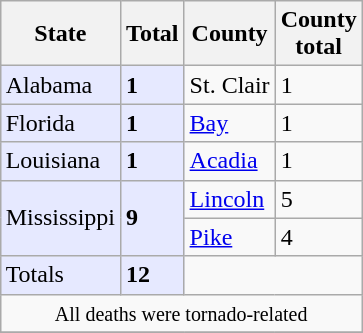<table class="wikitable" style="margin:0 0 0.5em 1em;float:right;">
<tr>
<th><strong>State</strong></th>
<th><strong>Total</strong></th>
<th><strong>County</strong></th>
<th><strong>County<br>total</strong></th>
</tr>
<tr>
<td rowspan=1 bgcolor="#e6e9ff">Alabama</td>
<td rowspan=1 bgcolor="#e6e9ff"><strong>1</strong></td>
<td>St. Clair</td>
<td>1</td>
</tr>
<tr>
<td rowspan=1 bgcolor="#e6e9ff">Florida</td>
<td rowspan=1 bgcolor="#e6e9ff"><strong>1</strong></td>
<td><a href='#'>Bay</a></td>
<td>1</td>
</tr>
<tr>
<td rowspan=1 bgcolor="#e6e9ff">Louisiana</td>
<td rowspan=1 bgcolor="#e6e9ff"><strong>1</strong></td>
<td><a href='#'>Acadia</a></td>
<td>1</td>
</tr>
<tr>
<td rowspan=2 bgcolor="#e6e9ff">Mississippi</td>
<td rowspan=2 bgcolor="#e6e9ff"><strong>9</strong></td>
<td><a href='#'>Lincoln</a></td>
<td>5</td>
</tr>
<tr>
<td><a href='#'>Pike</a></td>
<td>4</td>
</tr>
<tr>
<td bgcolor="#e6e9ff">Totals</td>
<td bgcolor="#e6e9ff"><strong>12</strong></td>
<td colspan=2></td>
</tr>
<tr>
<td colspan=4 align=center><small>All deaths were tornado-related</small></td>
</tr>
<tr>
</tr>
</table>
